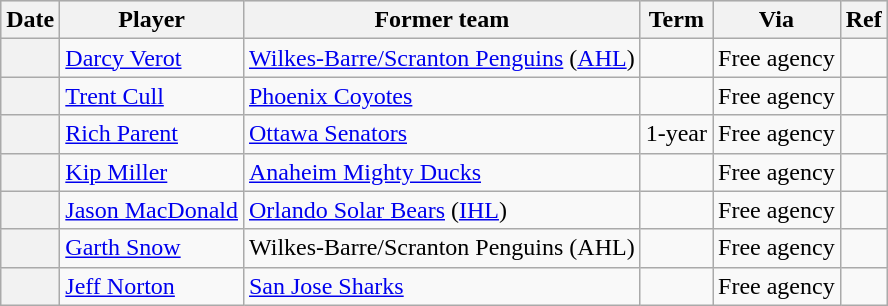<table class="wikitable plainrowheaders">
<tr style="background:#ddd; text-align:center;">
<th>Date</th>
<th>Player</th>
<th>Former team</th>
<th>Term</th>
<th>Via</th>
<th>Ref</th>
</tr>
<tr>
<th scope="row"></th>
<td><a href='#'>Darcy Verot</a></td>
<td><a href='#'>Wilkes-Barre/Scranton Penguins</a> (<a href='#'>AHL</a>)</td>
<td></td>
<td>Free agency</td>
<td></td>
</tr>
<tr>
<th scope="row"></th>
<td><a href='#'>Trent Cull</a></td>
<td><a href='#'>Phoenix Coyotes</a></td>
<td></td>
<td>Free agency</td>
<td></td>
</tr>
<tr>
<th scope="row"></th>
<td><a href='#'>Rich Parent</a></td>
<td><a href='#'>Ottawa Senators</a></td>
<td>1-year</td>
<td>Free agency</td>
<td></td>
</tr>
<tr>
<th scope="row"></th>
<td><a href='#'>Kip Miller</a></td>
<td><a href='#'>Anaheim Mighty Ducks</a></td>
<td></td>
<td>Free agency</td>
<td></td>
</tr>
<tr>
<th scope="row"></th>
<td><a href='#'>Jason MacDonald</a></td>
<td><a href='#'>Orlando Solar Bears</a> (<a href='#'>IHL</a>)</td>
<td></td>
<td>Free agency</td>
<td></td>
</tr>
<tr>
<th scope="row"></th>
<td><a href='#'>Garth Snow</a></td>
<td>Wilkes-Barre/Scranton Penguins (AHL)</td>
<td></td>
<td>Free agency</td>
<td></td>
</tr>
<tr>
<th scope="row"></th>
<td><a href='#'>Jeff Norton</a></td>
<td><a href='#'>San Jose Sharks</a></td>
<td></td>
<td>Free agency</td>
<td></td>
</tr>
</table>
